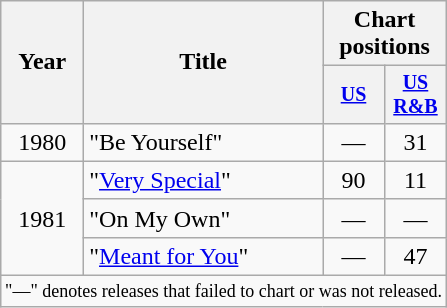<table class="wikitable" style="text-align:center;">
<tr>
<th rowspan="2">Year</th>
<th rowspan="2">Title</th>
<th colspan="2">Chart positions</th>
</tr>
<tr style="font-size:smaller;">
<th width="35"><a href='#'>US</a><br></th>
<th width="35"><a href='#'>US<br>R&B</a><br></th>
</tr>
<tr>
<td rowspan="1">1980</td>
<td align="left">"Be Yourself"</td>
<td>—</td>
<td>31</td>
</tr>
<tr>
<td rowspan="3">1981</td>
<td align="left">"<a href='#'>Very Special</a>"</td>
<td>90</td>
<td>11</td>
</tr>
<tr>
<td align="left">"On My Own"</td>
<td>—</td>
<td>—</td>
</tr>
<tr>
<td align="left">"<a href='#'>Meant for You</a>"</td>
<td>—</td>
<td>47</td>
</tr>
<tr>
<td colspan="6" style="text-align:center; font-size:9pt;">"—" denotes releases that failed to chart or was not released.</td>
</tr>
</table>
